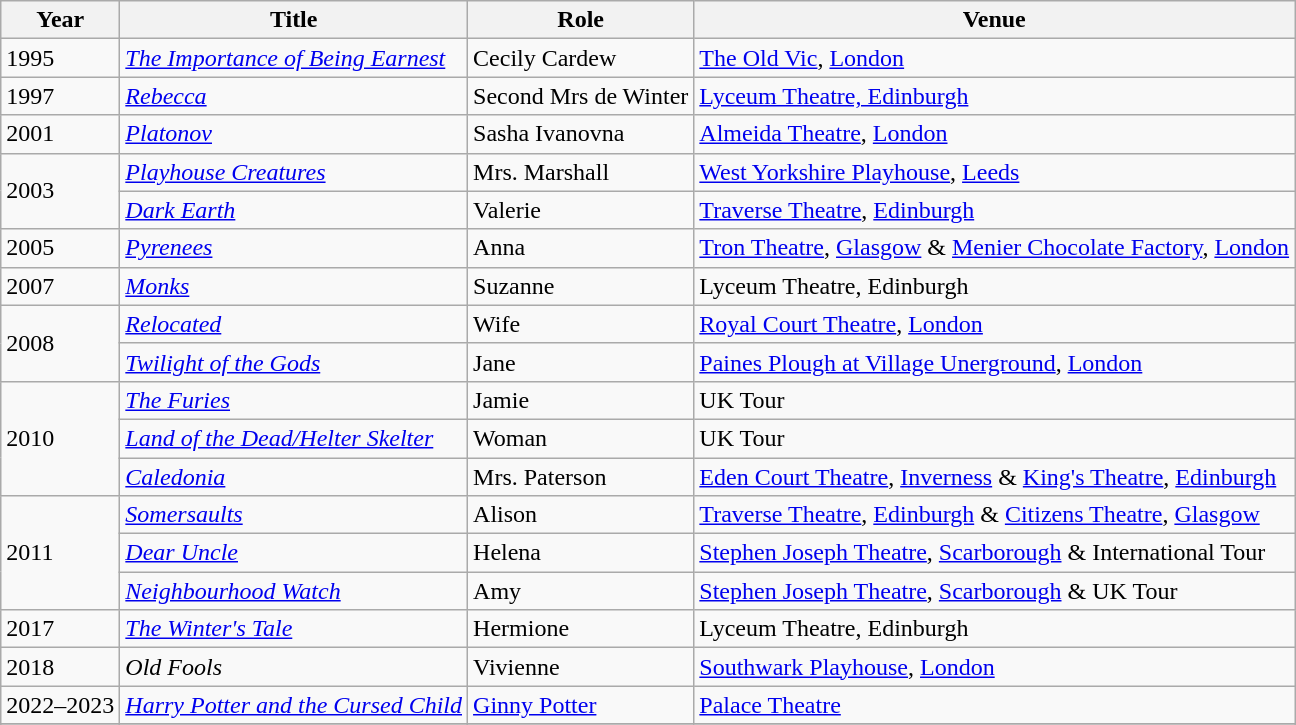<table class="wikitable sortable">
<tr>
<th>Year</th>
<th>Title</th>
<th>Role</th>
<th>Venue</th>
</tr>
<tr>
<td>1995</td>
<td><em><a href='#'>The Importance of Being Earnest</a></em></td>
<td>Cecily Cardew</td>
<td><a href='#'>The Old Vic</a>, <a href='#'>London</a></td>
</tr>
<tr>
<td>1997</td>
<td><em><a href='#'>Rebecca</a></em></td>
<td>Second Mrs de Winter</td>
<td><a href='#'>Lyceum Theatre, Edinburgh</a></td>
</tr>
<tr>
<td>2001</td>
<td><em><a href='#'>Platonov</a></em></td>
<td>Sasha Ivanovna</td>
<td><a href='#'>Almeida Theatre</a>, <a href='#'>London</a></td>
</tr>
<tr>
<td rowspan="2">2003</td>
<td><em><a href='#'>Playhouse Creatures</a></em></td>
<td>Mrs. Marshall</td>
<td><a href='#'>West Yorkshire Playhouse</a>, <a href='#'>Leeds</a></td>
</tr>
<tr>
<td><em><a href='#'>Dark Earth</a></em></td>
<td>Valerie</td>
<td><a href='#'>Traverse Theatre</a>, <a href='#'>Edinburgh</a></td>
</tr>
<tr>
<td>2005</td>
<td><em><a href='#'>Pyrenees</a></em></td>
<td>Anna</td>
<td><a href='#'>Tron Theatre</a>, <a href='#'>Glasgow</a> & <a href='#'>Menier Chocolate Factory</a>, <a href='#'>London</a></td>
</tr>
<tr>
<td>2007</td>
<td><em><a href='#'>Monks</a></em></td>
<td>Suzanne</td>
<td>Lyceum Theatre, Edinburgh</td>
</tr>
<tr>
<td rowspan="2">2008</td>
<td><em><a href='#'>Relocated</a></em></td>
<td>Wife</td>
<td><a href='#'>Royal Court Theatre</a>, <a href='#'>London</a></td>
</tr>
<tr>
<td><em><a href='#'>Twilight of the Gods</a></em></td>
<td>Jane</td>
<td><a href='#'>Paines Plough at Village Unerground</a>, <a href='#'>London</a></td>
</tr>
<tr>
<td rowspan="3">2010</td>
<td><em><a href='#'>The Furies</a></em></td>
<td>Jamie</td>
<td>UK Tour</td>
</tr>
<tr>
<td><em><a href='#'>Land of the Dead/Helter Skelter</a></em></td>
<td>Woman</td>
<td>UK Tour</td>
</tr>
<tr>
<td><em><a href='#'>Caledonia</a></em></td>
<td>Mrs. Paterson</td>
<td><a href='#'>Eden Court Theatre</a>, <a href='#'>Inverness</a> & <a href='#'>King's Theatre</a>, <a href='#'>Edinburgh</a></td>
</tr>
<tr>
<td rowspan="3">2011</td>
<td><em><a href='#'>Somersaults</a></em></td>
<td>Alison</td>
<td><a href='#'>Traverse Theatre</a>, <a href='#'>Edinburgh</a> & <a href='#'>Citizens Theatre</a>, <a href='#'>Glasgow</a></td>
</tr>
<tr>
<td><em><a href='#'>Dear Uncle</a></em></td>
<td>Helena</td>
<td><a href='#'>Stephen Joseph Theatre</a>, <a href='#'>Scarborough</a> & International Tour</td>
</tr>
<tr>
<td><em><a href='#'>Neighbourhood Watch</a></em></td>
<td>Amy</td>
<td><a href='#'>Stephen Joseph Theatre</a>, <a href='#'>Scarborough</a> & UK Tour</td>
</tr>
<tr>
<td>2017</td>
<td><em><a href='#'>The Winter's Tale</a></em></td>
<td>Hermione</td>
<td>Lyceum Theatre, Edinburgh</td>
</tr>
<tr>
<td>2018</td>
<td><em>Old Fools</em></td>
<td>Vivienne</td>
<td><a href='#'>Southwark Playhouse</a>, <a href='#'>London</a></td>
</tr>
<tr>
<td>2022–2023</td>
<td rowspan=2><em><a href='#'>Harry Potter and the Cursed Child</a></em></td>
<td rowspan=2><a href='#'>Ginny Potter</a></td>
<td><a href='#'>Palace Theatre</a></td>
</tr>
<tr>
</tr>
<tr>
</tr>
</table>
